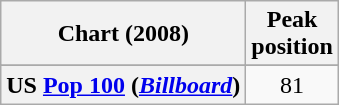<table class="wikitable sortable plainrowheaders" style="text-align:center">
<tr>
<th scope="col">Chart (2008)</th>
<th scope="col">Peak<br>position</th>
</tr>
<tr>
</tr>
<tr>
</tr>
<tr>
</tr>
<tr>
</tr>
<tr>
</tr>
<tr>
</tr>
<tr>
</tr>
<tr>
</tr>
<tr>
<th scope="row">US <a href='#'>Pop 100</a> (<em><a href='#'>Billboard</a></em>)</th>
<td>81</td>
</tr>
</table>
